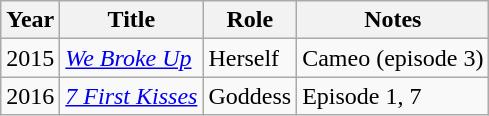<table class="wikitable sortable">
<tr>
<th>Year</th>
<th>Title</th>
<th>Role</th>
<th>Notes</th>
</tr>
<tr>
<td>2015</td>
<td><em><a href='#'>We Broke Up</a></em></td>
<td>Herself</td>
<td>Cameo (episode 3)</td>
</tr>
<tr>
<td>2016</td>
<td><em><a href='#'>7 First Kisses</a></em></td>
<td>Goddess</td>
<td>Episode 1, 7</td>
</tr>
</table>
